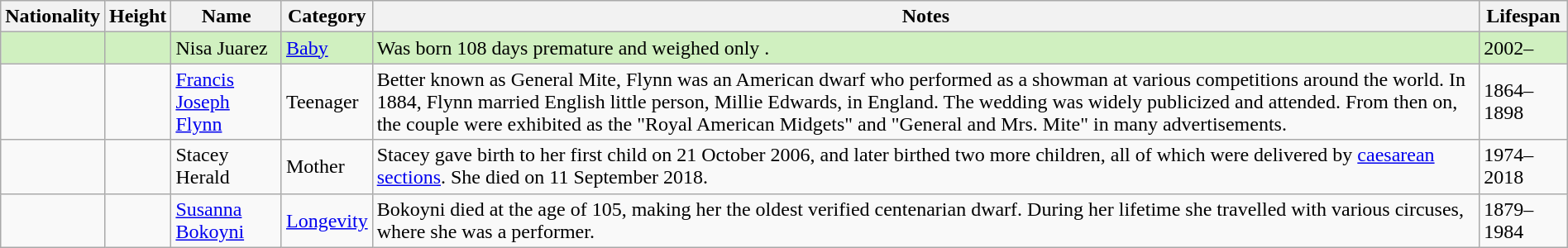<table class="wikitable sortable" style="width:100%">
<tr>
<th>Nationality</th>
<th>Height</th>
<th>Name</th>
<th>Category</th>
<th>Notes</th>
<th>Lifespan</th>
</tr>
<tr style="background:#d0f0c0;">
<td></td>
<td></td>
<td>Nisa Juarez</td>
<td><a href='#'>Baby</a></td>
<td>Was born 108 days premature and weighed only .</td>
<td>2002–</td>
</tr>
<tr>
<td></td>
<td></td>
<td><a href='#'>Francis Joseph Flynn</a></td>
<td>Teenager</td>
<td>Better known as General Mite, Flynn was an American dwarf who performed as a showman at various competitions around the world. In 1884, Flynn married English little person, Millie Edwards, in England. The wedding was widely publicized and attended. From then on, the couple were exhibited as the "Royal American Midgets" and "General and Mrs. Mite" in many advertisements.</td>
<td>1864–1898</td>
</tr>
<tr>
<td></td>
<td></td>
<td>Stacey Herald</td>
<td>Mother</td>
<td>Stacey gave birth to her first child on 21 October 2006, and later birthed two more children, all of which were delivered by <a href='#'>caesarean sections</a>. She died on 11 September 2018.</td>
<td>1974–2018</td>
</tr>
<tr>
<td></td>
<td></td>
<td><a href='#'>Susanna Bokoyni</a></td>
<td><a href='#'>Longevity</a></td>
<td>Bokoyni died at the age of 105, making her the oldest verified centenarian dwarf. During her lifetime she travelled with various circuses, where she was a performer.</td>
<td>1879–1984</td>
</tr>
</table>
